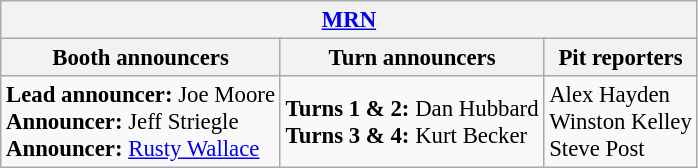<table class="wikitable" style="font-size: 95%;">
<tr>
<th colspan="3"><a href='#'>MRN</a></th>
</tr>
<tr>
<th>Booth announcers</th>
<th>Turn announcers</th>
<th>Pit reporters</th>
</tr>
<tr>
<td><strong>Lead announcer:</strong> Joe Moore<br><strong>Announcer:</strong> Jeff Striegle<br><strong>Announcer:</strong> <a href='#'>Rusty Wallace</a></td>
<td><strong>Turns 1 & 2:</strong> Dan Hubbard<br><strong>Turns 3 & 4:</strong> Kurt Becker</td>
<td>Alex Hayden<br>Winston Kelley<br>Steve Post</td>
</tr>
</table>
